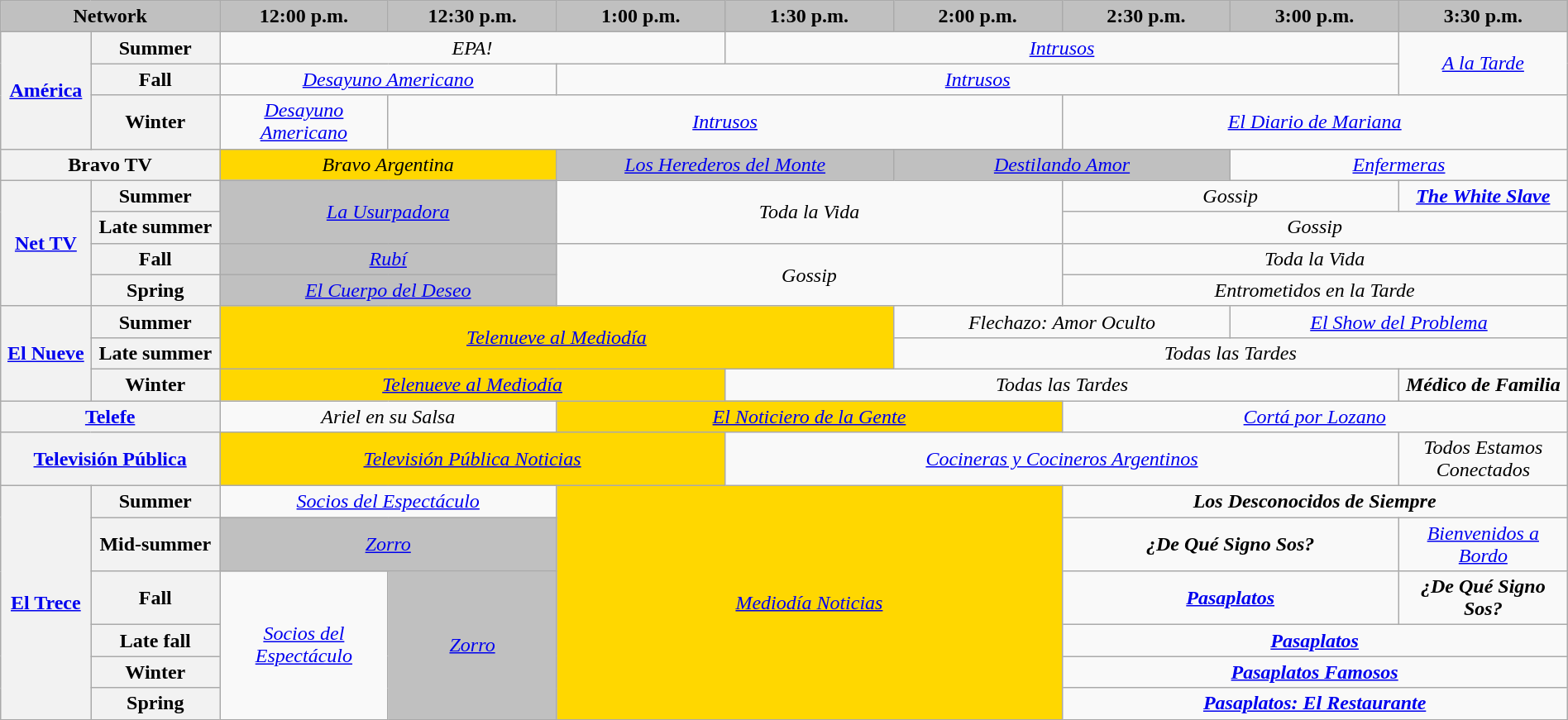<table class="wikitable" style="width:100%;margin-right:0;text-align:center">
<tr>
<th colspan="2" style="background-color:#C0C0C0;width:13%;">Network</th>
<th style="background-color:#C0C0C0;text-align:center;width:10%;">12:00 p.m.</th>
<th style="background-color:#C0C0C0;text-align:center;width:10%;">12:30 p.m.</th>
<th style="background-color:#C0C0C0;text-align:center;width:10%;">1:00 p.m.</th>
<th style="background-color:#C0C0C0;text-align:center;width:10%;">1:30 p.m.</th>
<th style="background-color:#C0C0C0;text-align:center;width:10%;">2:00 p.m.</th>
<th style="background-color:#C0C0C0;text-align:center;width:10%;">2:30 p.m.</th>
<th style="background-color:#C0C0C0;text-align:center;width:10%;">3:00 p.m.</th>
<th style="background-color:#C0C0C0;text-align:center;width:10%;">3:30 p.m.</th>
</tr>
<tr>
<th rowspan="3"><a href='#'>América</a></th>
<th>Summer</th>
<td colspan="3"><em>EPA!</em> </td>
<td colspan="4"><em><a href='#'>Intrusos</a></em></td>
<td rowspan="2"><em><a href='#'>A la Tarde</a></em>  </td>
</tr>
<tr>
<th>Fall</th>
<td colspan="2"><em><a href='#'>Desayuno Americano</a></em> </td>
<td colspan="5"><em><a href='#'>Intrusos</a></em></td>
</tr>
<tr>
<th>Winter</th>
<td><em><a href='#'>Desayuno Americano</a></em> </td>
<td colspan="4"><em><a href='#'>Intrusos</a></em></td>
<td colspan="3"><em><a href='#'>El Diario de Mariana</a></em> </td>
</tr>
<tr>
<th colspan="2">Bravo TV</th>
<td style="background:#ffd700;" colspan="2"><em>Bravo Argentina</em></td>
<td style="background:#C0C0C0;" colspan="2"><em><a href='#'>Los Herederos del Monte</a></em> </td>
<td style="background:#C0C0C0;" colspan="2"><em><a href='#'>Destilando Amor</a></em> </td>
<td colspan="2"><em><a href='#'>Enfermeras</a></em></td>
</tr>
<tr>
<th rowspan="4"><a href='#'>Net TV</a></th>
<th>Summer</th>
<td style="background:#C0C0C0;" colspan="2" rowspan="2"><em><a href='#'>La Usurpadora</a></em> </td>
<td colspan="3" rowspan="2"><em>Toda la Vida</em></td>
<td colspan="2"><em>Gossip</em></td>
<td><strong><em><a href='#'>The White Slave</a></em></strong> </td>
</tr>
<tr>
<th>Late summer</th>
<td colspan="3"><em>Gossip</em></td>
</tr>
<tr>
<th>Fall</th>
<td style="background:#C0C0C0;" colspan="2"><em><a href='#'>Rubí</a></em> </td>
<td colspan="3" rowspan="2"><em>Gossip</em></td>
<td colspan="3"><em>Toda la Vida</em></td>
</tr>
<tr>
<th>Spring</th>
<td style="background:#C0C0C0;" colspan="2"><em><a href='#'>El Cuerpo del Deseo</a></em> </td>
<td colspan="3"><em>Entrometidos en la Tarde</em></td>
</tr>
<tr>
<th rowspan="3"><a href='#'>El Nueve</a></th>
<th>Summer</th>
<td style="background:#ffd700;" colspan="4" rowspan="2"><em><a href='#'>Telenueve al Mediodía</a></em></td>
<td colspan="2"><em>Flechazo: Amor Oculto</em></td>
<td colspan="2"><em><a href='#'>El Show del Problema</a></em> </td>
</tr>
<tr>
<th>Late summer</th>
<td colspan="4"><em>Todas las Tardes</em></td>
</tr>
<tr>
<th>Winter</th>
<td style="background:#ffd700;" colspan="3"><em><a href='#'>Telenueve al Mediodía</a></em></td>
<td colspan="4"><em>Todas las Tardes</em></td>
<td><strong><em>Médico de Familia</em></strong> </td>
</tr>
<tr>
<th colspan="2"><a href='#'>Telefe</a></th>
<td colspan="2"><em>Ariel en su Salsa</em> </td>
<td style="background:#ffd700;" colspan="3"><em><a href='#'>El Noticiero de la Gente</a></em></td>
<td colspan="3"><em><a href='#'>Cortá por Lozano</a></em></td>
</tr>
<tr>
<th colspan="2"><a href='#'>Televisión Pública</a></th>
<td style="background:#ffd700;" colspan="3"><em><a href='#'>Televisión Pública Noticias</a></em></td>
<td colspan="4"><em><a href='#'>Cocineras y Cocineros Argentinos</a></em></td>
<td><em>Todos Estamos Conectados</em> </td>
</tr>
<tr>
<th rowspan="6"><a href='#'>El Trece</a></th>
<th>Summer</th>
<td colspan="2"><em><a href='#'>Socios del Espectáculo</a></em><br></td>
<td style="background:#ffd700;" colspan="3" rowspan="6"><em><a href='#'>Mediodía Noticias</a></em></td>
<td colspan="3"><strong><em>Los Desconocidos de Siempre</em></strong></td>
</tr>
<tr>
<th>Mid-summer</th>
<td style="background:#C0C0C0;" colspan="2"><em><a href='#'>Zorro</a></em> </td>
<td colspan="2"><strong><em>¿De Qué Signo Sos?</em></strong></td>
<td><em><a href='#'>Bienvenidos a Bordo</a></em> </td>
</tr>
<tr>
<th>Fall</th>
<td rowspan="4"><em><a href='#'>Socios del Espectáculo</a></em><br></td>
<td style="background:#C0C0C0;" rowspan="4"><em><a href='#'>Zorro</a></em> </td>
<td colspan="2"><strong><em><a href='#'>Pasaplatos</a></em></strong></td>
<td><strong><em>¿De Qué Signo Sos?</em></strong>  </td>
</tr>
<tr>
<th>Late fall</th>
<td colspan="3"><strong><em><a href='#'>Pasaplatos</a></em></strong></td>
</tr>
<tr>
<th>Winter</th>
<td colspan="3"><strong><em><a href='#'>Pasaplatos Famosos</a></em></strong> <br></td>
</tr>
<tr>
<th>Spring</th>
<td colspan="3"><strong><em><a href='#'>Pasaplatos: El Restaurante</a></em></strong> <br></td>
</tr>
</table>
